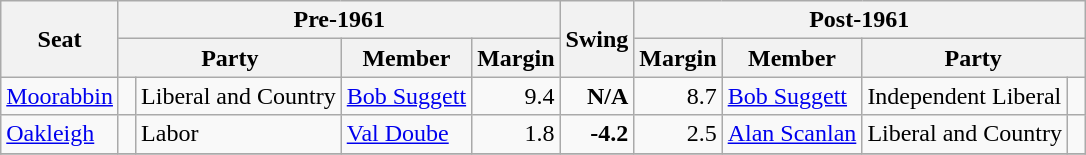<table class="wikitable">
<tr>
<th rowspan="2">Seat</th>
<th colspan="4">Pre-1961</th>
<th rowspan="2">Swing</th>
<th colspan="4">Post-1961</th>
</tr>
<tr>
<th colspan="2">Party</th>
<th>Member</th>
<th>Margin</th>
<th>Margin</th>
<th>Member</th>
<th colspan="2">Party</th>
</tr>
<tr>
<td><a href='#'>Moorabbin</a></td>
<td> </td>
<td>Liberal and Country</td>
<td><a href='#'>Bob Suggett</a></td>
<td style="text-align:right;">9.4</td>
<td style="text-align:right;"><strong>N/A</strong></td>
<td style="text-align:right;">8.7</td>
<td><a href='#'>Bob Suggett</a></td>
<td>Independent Liberal</td>
<td> </td>
</tr>
<tr>
<td><a href='#'>Oakleigh</a></td>
<td> </td>
<td>Labor</td>
<td><a href='#'>Val Doube</a></td>
<td style="text-align:right;">1.8</td>
<td style="text-align:right;"><strong>-4.2</strong></td>
<td style="text-align:right;">2.5</td>
<td><a href='#'>Alan Scanlan</a></td>
<td>Liberal and Country</td>
<td> </td>
</tr>
<tr>
</tr>
</table>
